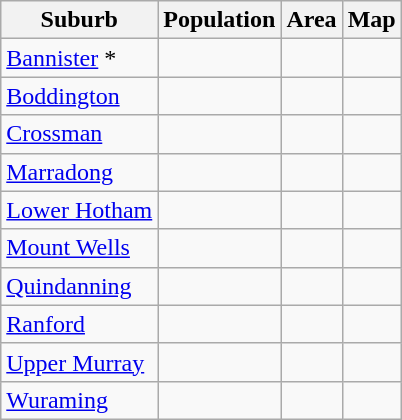<table class="wikitable sortable">
<tr>
<th>Suburb</th>
<th data-sort-type=number>Population</th>
<th data-sort-type=number>Area</th>
<th>Map</th>
</tr>
<tr>
<td><a href='#'>Bannister</a> *</td>
<td></td>
<td></td>
<td></td>
</tr>
<tr>
<td><a href='#'>Boddington</a></td>
<td></td>
<td></td>
<td></td>
</tr>
<tr>
<td><a href='#'>Crossman</a></td>
<td></td>
<td></td>
<td></td>
</tr>
<tr>
<td><a href='#'>Marradong</a></td>
<td></td>
<td></td>
<td></td>
</tr>
<tr>
<td><a href='#'>Lower Hotham</a></td>
<td></td>
<td></td>
<td></td>
</tr>
<tr>
<td><a href='#'>Mount Wells</a></td>
<td></td>
<td></td>
<td></td>
</tr>
<tr>
<td><a href='#'>Quindanning</a></td>
<td></td>
<td></td>
<td></td>
</tr>
<tr>
<td><a href='#'>Ranford</a></td>
<td></td>
<td></td>
<td></td>
</tr>
<tr>
<td><a href='#'>Upper Murray</a></td>
<td></td>
<td></td>
<td></td>
</tr>
<tr>
<td><a href='#'>Wuraming</a></td>
<td></td>
<td></td>
<td></td>
</tr>
</table>
